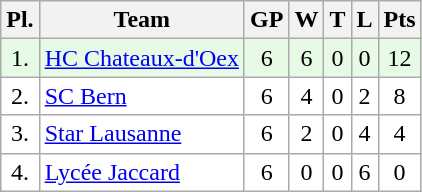<table class="wikitable">
<tr>
<th>Pl.</th>
<th>Team</th>
<th>GP</th>
<th>W</th>
<th>T</th>
<th>L</th>
<th>Pts</th>
</tr>
<tr align="center " bgcolor="#e6fae6">
<td>1.</td>
<td align="left"><a href='#'>HC Chateaux-d'Oex</a></td>
<td>6</td>
<td>6</td>
<td>0</td>
<td>0</td>
<td>12</td>
</tr>
<tr align="center "  bgcolor="#FFFFFF">
<td>2.</td>
<td align="left"><a href='#'>SC Bern</a></td>
<td>6</td>
<td>4</td>
<td>0</td>
<td>2</td>
<td>8</td>
</tr>
<tr align="center " bgcolor="#FFFFFF">
<td>3.</td>
<td align="left"><a href='#'>Star Lausanne</a></td>
<td>6</td>
<td>2</td>
<td>0</td>
<td>4</td>
<td>4</td>
</tr>
<tr align="center " bgcolor="#FFFFFF">
<td>4.</td>
<td align="left"><a href='#'>Lycée Jaccard</a></td>
<td>6</td>
<td>0</td>
<td>0</td>
<td>6</td>
<td>0</td>
</tr>
</table>
